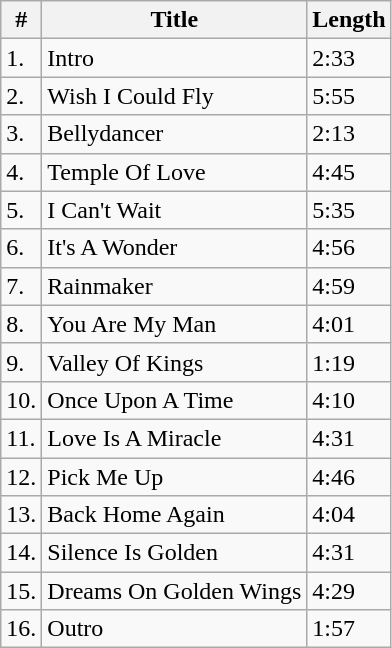<table class="wikitable">
<tr>
<th>#</th>
<th>Title</th>
<th>Length</th>
</tr>
<tr>
<td>1.</td>
<td>Intro</td>
<td>2:33</td>
</tr>
<tr>
<td>2.</td>
<td>Wish I Could Fly</td>
<td>5:55</td>
</tr>
<tr>
<td>3.</td>
<td>Bellydancer</td>
<td>2:13</td>
</tr>
<tr>
<td>4.</td>
<td>Temple Of Love</td>
<td>4:45</td>
</tr>
<tr>
<td>5.</td>
<td>I Can't Wait</td>
<td>5:35</td>
</tr>
<tr>
<td>6.</td>
<td>It's A Wonder</td>
<td>4:56</td>
</tr>
<tr>
<td>7.</td>
<td>Rainmaker</td>
<td>4:59</td>
</tr>
<tr>
<td>8.</td>
<td>You Are My Man</td>
<td>4:01</td>
</tr>
<tr>
<td>9.</td>
<td>Valley Of Kings</td>
<td>1:19</td>
</tr>
<tr>
<td>10.</td>
<td>Once Upon A Time</td>
<td>4:10</td>
</tr>
<tr>
<td>11.</td>
<td>Love Is A Miracle</td>
<td>4:31</td>
</tr>
<tr>
<td>12.</td>
<td>Pick Me Up</td>
<td>4:46</td>
</tr>
<tr>
<td>13.</td>
<td>Back Home Again</td>
<td>4:04</td>
</tr>
<tr>
<td>14.</td>
<td>Silence Is Golden</td>
<td>4:31</td>
</tr>
<tr>
<td>15.</td>
<td>Dreams On Golden Wings</td>
<td>4:29</td>
</tr>
<tr>
<td>16.</td>
<td>Outro</td>
<td>1:57</td>
</tr>
</table>
